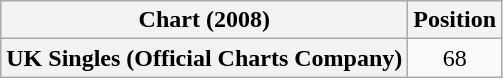<table class="wikitable plainrowheaders" style="text-align:center">
<tr>
<th scope="col">Chart (2008)</th>
<th scope="col">Position</th>
</tr>
<tr>
<th scope="row">UK Singles (Official Charts Company)</th>
<td>68</td>
</tr>
</table>
